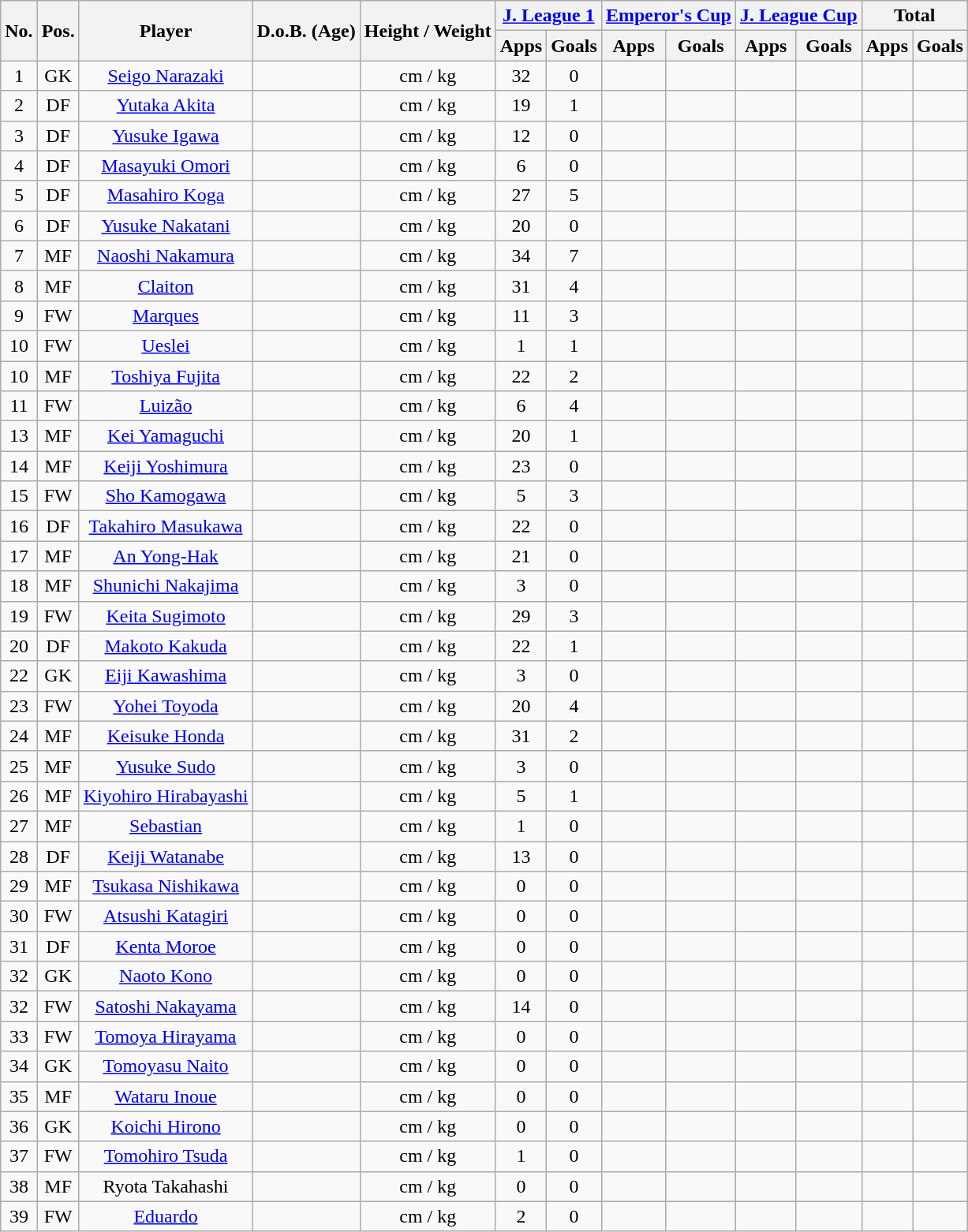<table class="wikitable" style="text-align:center;">
<tr>
<th rowspan="2">No.</th>
<th rowspan="2">Pos.</th>
<th rowspan="2">Player</th>
<th rowspan="2">D.o.B. (Age)</th>
<th rowspan="2">Height / Weight</th>
<th colspan="2"><a href='#'>J. League 1</a></th>
<th colspan="2"><a href='#'>Emperor's Cup</a></th>
<th colspan="2"><a href='#'>J. League Cup</a></th>
<th colspan="2">Total</th>
</tr>
<tr>
<th>Apps</th>
<th>Goals</th>
<th>Apps</th>
<th>Goals</th>
<th>Apps</th>
<th>Goals</th>
<th>Apps</th>
<th>Goals</th>
</tr>
<tr>
<td>1</td>
<td>GK</td>
<td><a href='#'>Seigo Narazaki</a></td>
<td></td>
<td>cm / kg</td>
<td>32</td>
<td>0</td>
<td></td>
<td></td>
<td></td>
<td></td>
<td></td>
<td></td>
</tr>
<tr>
<td>2</td>
<td>DF</td>
<td><a href='#'>Yutaka Akita</a></td>
<td></td>
<td>cm / kg</td>
<td>19</td>
<td>1</td>
<td></td>
<td></td>
<td></td>
<td></td>
<td></td>
<td></td>
</tr>
<tr>
<td>3</td>
<td>DF</td>
<td><a href='#'>Yusuke Igawa</a></td>
<td></td>
<td>cm / kg</td>
<td>12</td>
<td>0</td>
<td></td>
<td></td>
<td></td>
<td></td>
<td></td>
<td></td>
</tr>
<tr>
<td>4</td>
<td>DF</td>
<td><a href='#'>Masayuki Omori</a></td>
<td></td>
<td>cm / kg</td>
<td>6</td>
<td>0</td>
<td></td>
<td></td>
<td></td>
<td></td>
<td></td>
<td></td>
</tr>
<tr>
<td>5</td>
<td>DF</td>
<td><a href='#'>Masahiro Koga</a></td>
<td></td>
<td>cm / kg</td>
<td>27</td>
<td>5</td>
<td></td>
<td></td>
<td></td>
<td></td>
<td></td>
<td></td>
</tr>
<tr>
<td>6</td>
<td>DF</td>
<td><a href='#'>Yusuke Nakatani</a></td>
<td></td>
<td>cm / kg</td>
<td>20</td>
<td>0</td>
<td></td>
<td></td>
<td></td>
<td></td>
<td></td>
<td></td>
</tr>
<tr>
<td>7</td>
<td>MF</td>
<td><a href='#'>Naoshi Nakamura</a></td>
<td></td>
<td>cm / kg</td>
<td>34</td>
<td>7</td>
<td></td>
<td></td>
<td></td>
<td></td>
<td></td>
<td></td>
</tr>
<tr>
<td>8</td>
<td>MF</td>
<td><a href='#'>Claiton</a></td>
<td></td>
<td>cm / kg</td>
<td>31</td>
<td>4</td>
<td></td>
<td></td>
<td></td>
<td></td>
<td></td>
<td></td>
</tr>
<tr>
<td>9</td>
<td>FW</td>
<td><a href='#'>Marques</a></td>
<td></td>
<td>cm / kg</td>
<td>11</td>
<td>3</td>
<td></td>
<td></td>
<td></td>
<td></td>
<td></td>
<td></td>
</tr>
<tr>
<td>10</td>
<td>FW</td>
<td><a href='#'>Ueslei</a></td>
<td></td>
<td>cm / kg</td>
<td>1</td>
<td>1</td>
<td></td>
<td></td>
<td></td>
<td></td>
<td></td>
<td></td>
</tr>
<tr>
<td>10</td>
<td>MF</td>
<td><a href='#'>Toshiya Fujita</a></td>
<td></td>
<td>cm / kg</td>
<td>22</td>
<td>2</td>
<td></td>
<td></td>
<td></td>
<td></td>
<td></td>
<td></td>
</tr>
<tr>
<td>11</td>
<td>FW</td>
<td><a href='#'>Luizão</a></td>
<td></td>
<td>cm / kg</td>
<td>6</td>
<td>4</td>
<td></td>
<td></td>
<td></td>
<td></td>
<td></td>
<td></td>
</tr>
<tr>
<td>13</td>
<td>MF</td>
<td><a href='#'>Kei Yamaguchi</a></td>
<td></td>
<td>cm / kg</td>
<td>20</td>
<td>1</td>
<td></td>
<td></td>
<td></td>
<td></td>
<td></td>
<td></td>
</tr>
<tr>
<td>14</td>
<td>MF</td>
<td><a href='#'>Keiji Yoshimura</a></td>
<td></td>
<td>cm / kg</td>
<td>23</td>
<td>0</td>
<td></td>
<td></td>
<td></td>
<td></td>
<td></td>
<td></td>
</tr>
<tr>
<td>15</td>
<td>FW</td>
<td><a href='#'>Sho Kamogawa</a></td>
<td></td>
<td>cm / kg</td>
<td>5</td>
<td>3</td>
<td></td>
<td></td>
<td></td>
<td></td>
<td></td>
<td></td>
</tr>
<tr>
<td>16</td>
<td>DF</td>
<td><a href='#'>Takahiro Masukawa</a></td>
<td></td>
<td>cm / kg</td>
<td>22</td>
<td>0</td>
<td></td>
<td></td>
<td></td>
<td></td>
<td></td>
<td></td>
</tr>
<tr>
<td>17</td>
<td>MF</td>
<td><a href='#'>An Yong-Hak</a></td>
<td></td>
<td>cm / kg</td>
<td>21</td>
<td>0</td>
<td></td>
<td></td>
<td></td>
<td></td>
<td></td>
<td></td>
</tr>
<tr>
<td>18</td>
<td>MF</td>
<td><a href='#'>Shunichi Nakajima</a></td>
<td></td>
<td>cm / kg</td>
<td>3</td>
<td>0</td>
<td></td>
<td></td>
<td></td>
<td></td>
<td></td>
<td></td>
</tr>
<tr>
<td>19</td>
<td>FW</td>
<td><a href='#'>Keita Sugimoto</a></td>
<td></td>
<td>cm / kg</td>
<td>29</td>
<td>3</td>
<td></td>
<td></td>
<td></td>
<td></td>
<td></td>
<td></td>
</tr>
<tr>
<td>20</td>
<td>DF</td>
<td><a href='#'>Makoto Kakuda</a></td>
<td></td>
<td>cm / kg</td>
<td>22</td>
<td>1</td>
<td></td>
<td></td>
<td></td>
<td></td>
<td></td>
<td></td>
</tr>
<tr>
<td>22</td>
<td>GK</td>
<td><a href='#'>Eiji Kawashima</a></td>
<td></td>
<td>cm / kg</td>
<td>3</td>
<td>0</td>
<td></td>
<td></td>
<td></td>
<td></td>
<td></td>
<td></td>
</tr>
<tr>
<td>23</td>
<td>FW</td>
<td><a href='#'>Yohei Toyoda</a></td>
<td></td>
<td>cm / kg</td>
<td>20</td>
<td>4</td>
<td></td>
<td></td>
<td></td>
<td></td>
<td></td>
<td></td>
</tr>
<tr>
<td>24</td>
<td>MF</td>
<td><a href='#'>Keisuke Honda</a></td>
<td></td>
<td>cm / kg</td>
<td>31</td>
<td>2</td>
<td></td>
<td></td>
<td></td>
<td></td>
<td></td>
<td></td>
</tr>
<tr>
<td>25</td>
<td>MF</td>
<td><a href='#'>Yusuke Sudo</a></td>
<td></td>
<td>cm / kg</td>
<td>3</td>
<td>0</td>
<td></td>
<td></td>
<td></td>
<td></td>
<td></td>
<td></td>
</tr>
<tr>
<td>26</td>
<td>MF</td>
<td><a href='#'>Kiyohiro Hirabayashi</a></td>
<td></td>
<td>cm / kg</td>
<td>5</td>
<td>1</td>
<td></td>
<td></td>
<td></td>
<td></td>
<td></td>
<td></td>
</tr>
<tr>
<td>27</td>
<td>MF</td>
<td><a href='#'>Sebastian</a></td>
<td></td>
<td>cm / kg</td>
<td>1</td>
<td>0</td>
<td></td>
<td></td>
<td></td>
<td></td>
<td></td>
<td></td>
</tr>
<tr>
<td>28</td>
<td>DF</td>
<td><a href='#'>Keiji Watanabe</a></td>
<td></td>
<td>cm / kg</td>
<td>13</td>
<td>0</td>
<td></td>
<td></td>
<td></td>
<td></td>
<td></td>
<td></td>
</tr>
<tr>
<td>29</td>
<td>MF</td>
<td><a href='#'>Tsukasa Nishikawa</a></td>
<td></td>
<td>cm / kg</td>
<td>0</td>
<td>0</td>
<td></td>
<td></td>
<td></td>
<td></td>
<td></td>
<td></td>
</tr>
<tr>
<td>30</td>
<td>FW</td>
<td><a href='#'>Atsushi Katagiri</a></td>
<td></td>
<td>cm / kg</td>
<td>0</td>
<td>0</td>
<td></td>
<td></td>
<td></td>
<td></td>
<td></td>
<td></td>
</tr>
<tr>
<td>31</td>
<td>DF</td>
<td><a href='#'>Kenta Moroe</a></td>
<td></td>
<td>cm / kg</td>
<td>0</td>
<td>0</td>
<td></td>
<td></td>
<td></td>
<td></td>
<td></td>
<td></td>
</tr>
<tr>
<td>32</td>
<td>GK</td>
<td><a href='#'>Naoto Kono</a></td>
<td></td>
<td>cm / kg</td>
<td>0</td>
<td>0</td>
<td></td>
<td></td>
<td></td>
<td></td>
<td></td>
<td></td>
</tr>
<tr>
<td>32</td>
<td>FW</td>
<td><a href='#'>Satoshi Nakayama</a></td>
<td></td>
<td>cm / kg</td>
<td>14</td>
<td>0</td>
<td></td>
<td></td>
<td></td>
<td></td>
<td></td>
<td></td>
</tr>
<tr>
<td>33</td>
<td>FW</td>
<td><a href='#'>Tomoya Hirayama</a></td>
<td></td>
<td>cm / kg</td>
<td>0</td>
<td>0</td>
<td></td>
<td></td>
<td></td>
<td></td>
<td></td>
<td></td>
</tr>
<tr>
<td>34</td>
<td>GK</td>
<td><a href='#'>Tomoyasu Naito</a></td>
<td></td>
<td>cm / kg</td>
<td>0</td>
<td>0</td>
<td></td>
<td></td>
<td></td>
<td></td>
<td></td>
<td></td>
</tr>
<tr>
<td>35</td>
<td>MF</td>
<td><a href='#'>Wataru Inoue</a></td>
<td></td>
<td>cm / kg</td>
<td>0</td>
<td>0</td>
<td></td>
<td></td>
<td></td>
<td></td>
<td></td>
<td></td>
</tr>
<tr>
<td>36</td>
<td>GK</td>
<td><a href='#'>Koichi Hirono</a></td>
<td></td>
<td>cm / kg</td>
<td>0</td>
<td>0</td>
<td></td>
<td></td>
<td></td>
<td></td>
<td></td>
<td></td>
</tr>
<tr>
<td>37</td>
<td>FW</td>
<td><a href='#'>Tomohiro Tsuda</a></td>
<td></td>
<td>cm / kg</td>
<td>1</td>
<td>0</td>
<td></td>
<td></td>
<td></td>
<td></td>
<td></td>
<td></td>
</tr>
<tr>
<td>38</td>
<td>MF</td>
<td>Ryota Takahashi</td>
<td></td>
<td>cm / kg</td>
<td>0</td>
<td>0</td>
<td></td>
<td></td>
<td></td>
<td></td>
<td></td>
<td></td>
</tr>
<tr>
<td>39</td>
<td>FW</td>
<td><a href='#'>Eduardo</a></td>
<td></td>
<td>cm / kg</td>
<td>2</td>
<td>0</td>
<td></td>
<td></td>
<td></td>
<td></td>
<td></td>
<td></td>
</tr>
</table>
